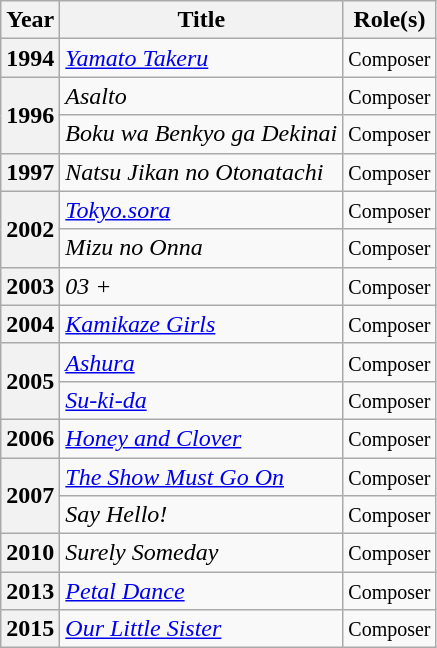<table class="wikitable">
<tr>
<th>Year</th>
<th>Title</th>
<th>Role(s)</th>
</tr>
<tr>
<th>1994</th>
<td><em><a href='#'>Yamato Takeru</a></em></td>
<td><small>Composer</small></td>
</tr>
<tr>
<th rowspan=2>1996</th>
<td><em>Asalto</em></td>
<td><small>Composer</small></td>
</tr>
<tr>
<td><em>Boku wa Benkyo ga Dekinai</em></td>
<td><small>Composer</small></td>
</tr>
<tr>
<th>1997</th>
<td><em>Natsu Jikan no Otonatachi</em></td>
<td><small>Composer</small></td>
</tr>
<tr>
<th rowspan=2>2002</th>
<td><em><a href='#'>Tokyo.sora</a></em></td>
<td><small>Composer</small></td>
</tr>
<tr>
<td><em>Mizu no Onna</em></td>
<td><small>Composer</small></td>
</tr>
<tr>
<th>2003</th>
<td><em>03 +</em></td>
<td><small>Composer</small></td>
</tr>
<tr>
<th>2004</th>
<td><em><a href='#'>Kamikaze Girls</a></em></td>
<td><small>Composer</small></td>
</tr>
<tr>
<th rowspan=2>2005</th>
<td><em><a href='#'>Ashura</a></em></td>
<td><small>Composer</small></td>
</tr>
<tr>
<td><em><a href='#'>Su-ki-da</a></em></td>
<td><small>Composer</small></td>
</tr>
<tr>
<th>2006</th>
<td><em><a href='#'>Honey and Clover</a></em></td>
<td><small>Composer</small></td>
</tr>
<tr>
<th rowspan=2>2007</th>
<td><em><a href='#'>The Show Must Go On</a></em></td>
<td><small>Composer</small></td>
</tr>
<tr>
<td><em>Say Hello!</em></td>
<td><small>Composer</small></td>
</tr>
<tr>
<th>2010</th>
<td><em>Surely Someday</em></td>
<td><small>Composer</small></td>
</tr>
<tr>
<th>2013</th>
<td><em><a href='#'>Petal Dance</a></em></td>
<td><small>Composer</small></td>
</tr>
<tr>
<th>2015</th>
<td><em><a href='#'>Our Little Sister</a></em></td>
<td><small>Composer</small></td>
</tr>
</table>
